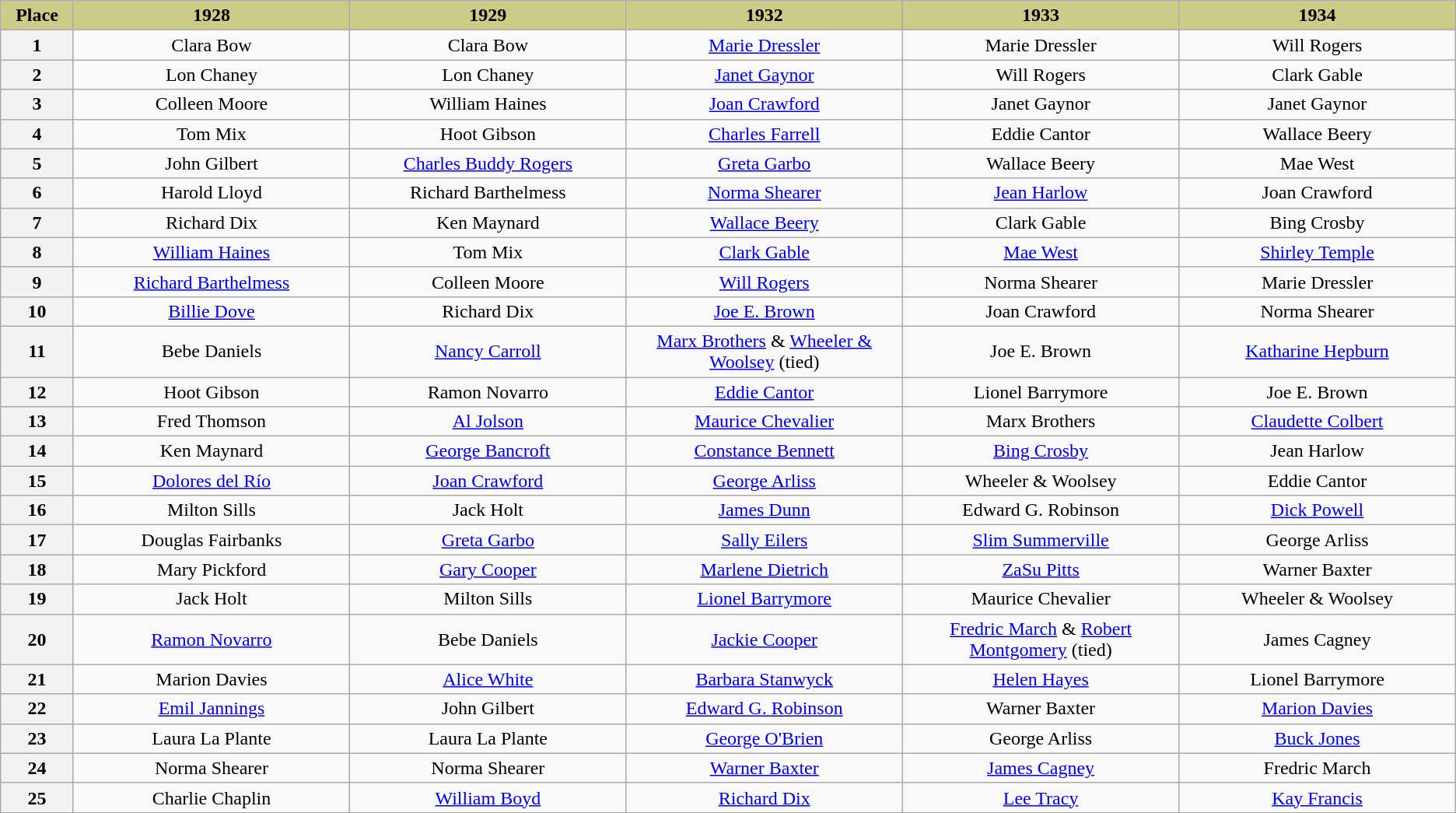<table class="wikitable" style="text-align:center">
<tr>
<th scope="col" style="background:#CC8" width="5%">Place</th>
<th scope="col" style="background:#CC8" width="19%">1928</th>
<th scope="col" style="background:#CC8" width="19%">1929</th>
<th scope="col" style="background:#CC8" width="19%">1932</th>
<th scope="col" style="background:#CC8" width="19%">1933</th>
<th scope="col" style="background:#CC8" width="19%">1934</th>
</tr>
<tr>
<th scope="row">1</th>
<td>Clara Bow</td>
<td>Clara Bow</td>
<td><a href='#'>Marie Dressler</a></td>
<td>Marie Dressler</td>
<td>Will Rogers</td>
</tr>
<tr>
<th scope="row">2</th>
<td>Lon Chaney</td>
<td>Lon Chaney</td>
<td><a href='#'>Janet Gaynor</a></td>
<td>Will Rogers</td>
<td>Clark Gable</td>
</tr>
<tr>
<th scope="row">3</th>
<td>Colleen Moore</td>
<td>William Haines</td>
<td><a href='#'>Joan Crawford</a></td>
<td>Janet Gaynor</td>
<td>Janet Gaynor</td>
</tr>
<tr>
<th scope="row">4</th>
<td>Tom Mix</td>
<td>Hoot Gibson</td>
<td><a href='#'>Charles Farrell</a></td>
<td>Eddie Cantor</td>
<td>Wallace Beery</td>
</tr>
<tr>
<th scope="row">5</th>
<td>John Gilbert</td>
<td><a href='#'>Charles Buddy Rogers</a></td>
<td><a href='#'>Greta Garbo</a></td>
<td>Wallace Beery</td>
<td>Mae West</td>
</tr>
<tr>
<th scope="row">6</th>
<td>Harold Lloyd</td>
<td>Richard Barthelmess</td>
<td><a href='#'>Norma Shearer</a></td>
<td><a href='#'>Jean Harlow</a></td>
<td>Joan Crawford</td>
</tr>
<tr>
<th scope="row">7</th>
<td>Richard Dix</td>
<td>Ken Maynard</td>
<td><a href='#'>Wallace Beery</a></td>
<td>Clark Gable</td>
<td>Bing Crosby</td>
</tr>
<tr>
<th scope="row">8</th>
<td><a href='#'>William Haines</a></td>
<td>Tom Mix</td>
<td><a href='#'>Clark Gable</a></td>
<td><a href='#'>Mae West</a></td>
<td><a href='#'>Shirley Temple</a></td>
</tr>
<tr>
<th scope="row">9</th>
<td><a href='#'>Richard Barthelmess</a></td>
<td>Colleen Moore</td>
<td><a href='#'>Will Rogers</a></td>
<td>Norma Shearer</td>
<td>Marie Dressler</td>
</tr>
<tr>
<th scope="row">10</th>
<td><a href='#'>Billie Dove</a></td>
<td>Richard Dix</td>
<td><a href='#'>Joe E. Brown</a></td>
<td>Joan Crawford</td>
<td>Norma Shearer</td>
</tr>
<tr>
<th scope="row">11</th>
<td>Bebe Daniels</td>
<td><a href='#'>Nancy Carroll</a></td>
<td><a href='#'>Marx Brothers</a> & <a href='#'>Wheeler & Woolsey</a> (tied)</td>
<td>Joe E. Brown</td>
<td><a href='#'>Katharine Hepburn</a></td>
</tr>
<tr>
<th scope="row">12</th>
<td>Hoot Gibson</td>
<td>Ramon Novarro</td>
<td><a href='#'>Eddie Cantor</a></td>
<td>Lionel Barrymore</td>
<td>Joe E. Brown</td>
</tr>
<tr>
<th scope="row">13</th>
<td>Fred Thomson</td>
<td><a href='#'>Al Jolson</a></td>
<td><a href='#'>Maurice Chevalier</a></td>
<td>Marx Brothers</td>
<td><a href='#'>Claudette Colbert</a></td>
</tr>
<tr>
<th scope="row">14</th>
<td>Ken Maynard</td>
<td><a href='#'>George Bancroft</a></td>
<td><a href='#'>Constance Bennett</a></td>
<td><a href='#'>Bing Crosby</a></td>
<td>Jean Harlow</td>
</tr>
<tr>
<th scope="row">15</th>
<td><a href='#'>Dolores del Río</a></td>
<td><a href='#'>Joan Crawford</a></td>
<td><a href='#'>George Arliss</a></td>
<td>Wheeler & Woolsey</td>
<td>Eddie Cantor</td>
</tr>
<tr>
<th scope="row">16</th>
<td>Milton Sills</td>
<td>Jack Holt</td>
<td><a href='#'>James Dunn</a></td>
<td>Edward G. Robinson</td>
<td><a href='#'>Dick Powell</a></td>
</tr>
<tr>
<th scope="row">17</th>
<td>Douglas Fairbanks</td>
<td><a href='#'>Greta Garbo</a></td>
<td><a href='#'>Sally Eilers</a></td>
<td><a href='#'>Slim Summerville</a></td>
<td>George Arliss</td>
</tr>
<tr>
<th scope="row">18</th>
<td>Mary Pickford</td>
<td><a href='#'>Gary Cooper</a></td>
<td><a href='#'>Marlene Dietrich</a></td>
<td><a href='#'>ZaSu Pitts</a></td>
<td>Warner Baxter</td>
</tr>
<tr>
<th scope="row">19</th>
<td>Jack Holt</td>
<td>Milton Sills</td>
<td><a href='#'>Lionel Barrymore</a></td>
<td>Maurice Chevalier</td>
<td>Wheeler & Woolsey</td>
</tr>
<tr>
<th scope="row">20</th>
<td><a href='#'>Ramon Novarro</a></td>
<td>Bebe Daniels</td>
<td><a href='#'>Jackie Cooper</a></td>
<td><a href='#'>Fredric March</a> & <a href='#'>Robert Montgomery</a> (tied)</td>
<td>James Cagney</td>
</tr>
<tr>
<th scope="row">21</th>
<td>Marion Davies</td>
<td><a href='#'>Alice White</a></td>
<td><a href='#'>Barbara Stanwyck</a></td>
<td><a href='#'>Helen Hayes</a></td>
<td>Lionel Barrymore</td>
</tr>
<tr>
<th scope="row">22</th>
<td><a href='#'>Emil Jannings</a></td>
<td>John Gilbert</td>
<td><a href='#'>Edward G. Robinson</a></td>
<td>Warner Baxter</td>
<td><a href='#'>Marion Davies</a></td>
</tr>
<tr>
<th scope="row">23</th>
<td>Laura La Plante</td>
<td>Laura La Plante</td>
<td><a href='#'>George O'Brien</a></td>
<td>George Arliss</td>
<td><a href='#'>Buck Jones</a></td>
</tr>
<tr>
<th scope="row">24</th>
<td>Norma Shearer</td>
<td>Norma Shearer</td>
<td><a href='#'>Warner Baxter</a></td>
<td><a href='#'>James Cagney</a></td>
<td>Fredric March</td>
</tr>
<tr>
<th scope="row">25</th>
<td>Charlie Chaplin</td>
<td><a href='#'>William Boyd</a></td>
<td><a href='#'>Richard Dix</a></td>
<td><a href='#'>Lee Tracy</a><br></td>
<td><a href='#'>Kay Francis</a></td>
</tr>
</table>
